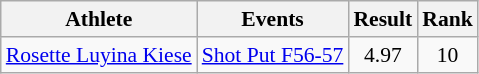<table class=wikitable style="font-size:90%">
<tr align=center>
<th>Athlete</th>
<th>Events</th>
<th>Result</th>
<th>Rank</th>
</tr>
<tr align=center>
<td align=left><a href='#'>Rosette Luyina Kiese</a></td>
<td align=left><a href='#'>Shot Put F56-57</a></td>
<td>4.97</td>
<td>10</td>
</tr>
</table>
